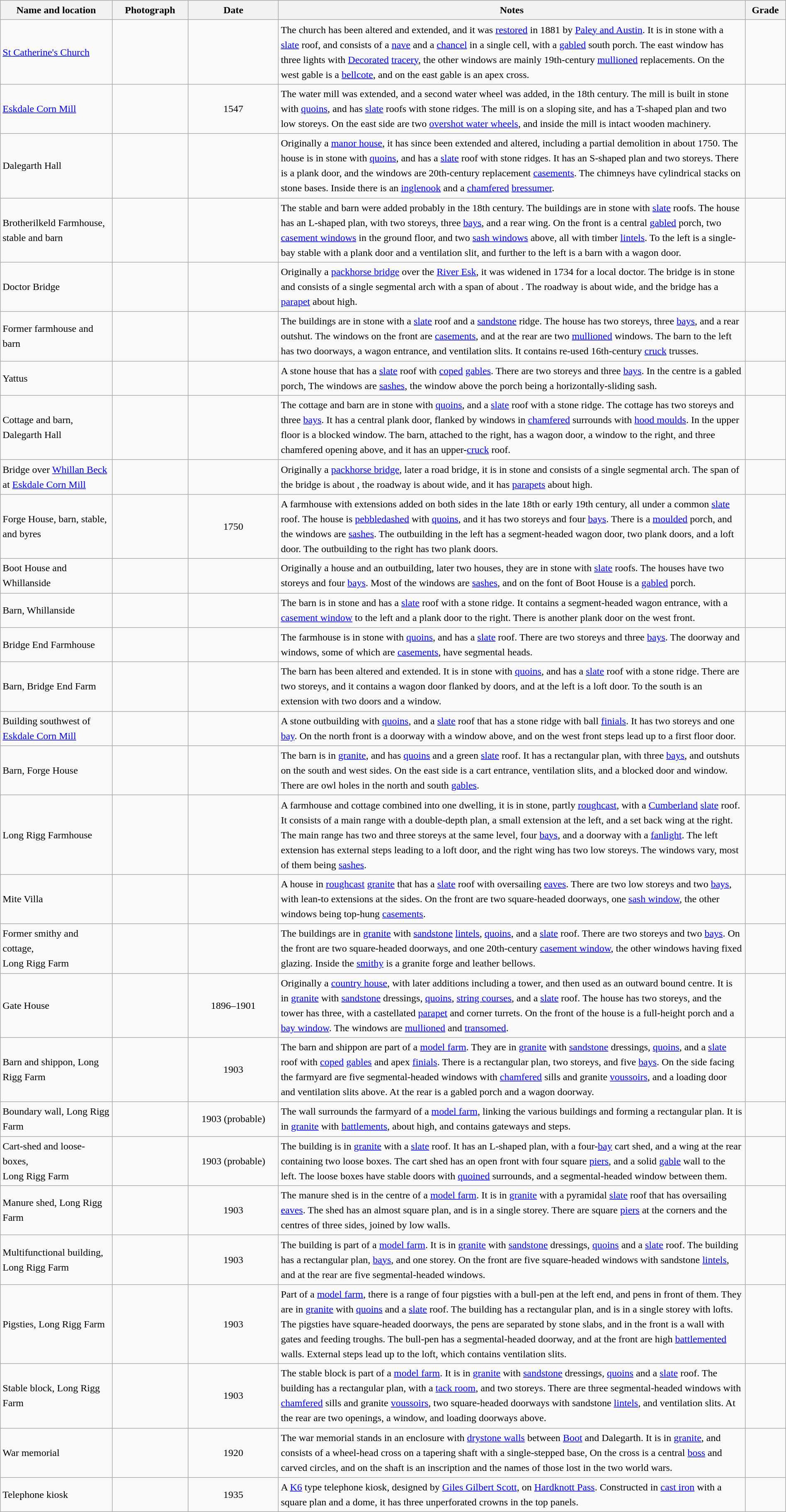<table class="wikitable sortable plainrowheaders" style="width:100%; border:0; text-align:left; line-height:150%;">
<tr>
<th scope="col"  style="width:150px">Name and location</th>
<th scope="col"  style="width:100px" class="unsortable">Photograph</th>
<th scope="col"  style="width:120px">Date</th>
<th scope="col"  style="width:650px" class="unsortable">Notes</th>
<th scope="col"  style="width:50px">Grade</th>
</tr>
<tr>
<td><a href='#'>St Catherine's Church</a><br><small></small></td>
<td></td>
<td align="center"></td>
<td>The church has been altered and extended, and it was <a href='#'>restored</a> in 1881 by <a href='#'>Paley and Austin</a>.  It is in stone with a <a href='#'>slate</a> roof, and consists of a <a href='#'>nave</a> and a <a href='#'>chancel</a> in a single cell, with a <a href='#'>gabled</a> south porch.  The east window has three lights with <a href='#'>Decorated</a> <a href='#'>tracery</a>, the other windows are mainly 19th-century <a href='#'>mullioned</a> replacements.  On the west gable is a <a href='#'>bellcote</a>, and on the east gable is an apex cross.</td>
<td align="center" ></td>
</tr>
<tr>
<td><a href='#'>Eskdale Corn Mill</a><br><small></small></td>
<td></td>
<td align="center">1547</td>
<td>The water mill was extended, and a second water wheel was added, in the 18th century.  The mill is built in stone with <a href='#'>quoins</a>, and has <a href='#'>slate</a> roofs with stone ridges.  The mill is on a sloping site, and has a T-shaped plan and two low storeys.  On the east side are two  <a href='#'>overshot water wheels</a>, and inside the mill is intact wooden machinery.</td>
<td align="center" ></td>
</tr>
<tr>
<td>Dalegarth Hall<br><small></small></td>
<td></td>
<td align="center"></td>
<td>Originally a <a href='#'>manor house</a>, it has since been extended and altered, including a partial demolition in about 1750.  The house is in stone with <a href='#'>quoins</a>, and has a <a href='#'>slate</a> roof with stone ridges.  It has an S-shaped plan and two storeys.  There is a plank door, and the windows are 20th-century replacement <a href='#'>casements</a>.  The chimneys have cylindrical stacks on stone bases.  Inside there is an <a href='#'>inglenook</a> and a <a href='#'>chamfered</a> <a href='#'>bressumer</a>.</td>
<td align="center" ></td>
</tr>
<tr>
<td>Brotherilkeld Farmhouse,<br>stable and barn<br><small></small></td>
<td></td>
<td align="center"></td>
<td>The stable and barn were added probably in the 18th century.  The buildings are in stone with <a href='#'>slate</a> roofs.  The house has an L-shaped plan, with two storeys, three <a href='#'>bays</a>, and a rear wing.  On the front is a central <a href='#'>gabled</a> porch, two <a href='#'>casement windows</a> in the ground floor, and two <a href='#'>sash windows</a> above, all with timber <a href='#'>lintels</a>.  To the left is a single-bay stable with a plank door and a ventilation slit, and further to the left is a barn with a wagon door.</td>
<td align="center" ></td>
</tr>
<tr>
<td>Doctor Bridge<br><small></small></td>
<td></td>
<td align="center"></td>
<td>Originally a <a href='#'>packhorse bridge</a> over the <a href='#'>River Esk</a>, it was widened in 1734 for a local doctor.  The bridge is in stone and consists of a single segmental arch with a span of about .  The roadway is about  wide, and the bridge has a <a href='#'>parapet</a> about  high.</td>
<td align="center" ></td>
</tr>
<tr>
<td>Former farmhouse and barn<br><small></small></td>
<td></td>
<td align="center"></td>
<td>The buildings are in stone with a <a href='#'>slate</a> roof and a <a href='#'>sandstone</a> ridge.  The house has two storeys, three <a href='#'>bays</a>, and a rear outshut.  The windows on the front are <a href='#'>casements</a>, and at the rear are two <a href='#'>mullioned</a> windows.  The barn to the left has two doorways, a wagon entrance, and ventilation slits.  It contains re-used 16th-century <a href='#'>cruck</a> trusses.</td>
<td align="center" ></td>
</tr>
<tr>
<td>Yattus<br><small></small></td>
<td></td>
<td align="center"></td>
<td>A stone house that has a <a href='#'>slate</a> roof with <a href='#'>coped</a> <a href='#'>gables</a>.  There are two storeys and three <a href='#'>bays</a>.  In the centre is a gabled porch,  The windows are <a href='#'>sashes</a>, the window above the porch being a horizontally-sliding sash.</td>
<td align="center" ></td>
</tr>
<tr>
<td>Cottage and barn, Dalegarth Hall<br><small></small></td>
<td></td>
<td align="center"></td>
<td>The cottage and barn are in stone with <a href='#'>quoins</a>, and a <a href='#'>slate</a> roof with a stone ridge.  The cottage has two storeys and three <a href='#'>bays</a>.  It has a central plank door, flanked by windows in <a href='#'>chamfered</a> surrounds with <a href='#'>hood moulds</a>.  In the upper floor is a blocked window.  The barn, attached to the right, has a wagon door, a window to the right, and three chamfered opening above, and it has an upper-<a href='#'>cruck</a> roof.</td>
<td align="center" ></td>
</tr>
<tr>
<td>Bridge over <a href='#'>Whillan Beck</a> at <a href='#'>Eskdale Corn Mill</a><br><small></small></td>
<td></td>
<td align="center"></td>
<td>Originally a <a href='#'>packhorse bridge</a>, later a road bridge, it is in stone and consists of a single segmental arch.  The span of the bridge is about , the roadway is about  wide, and it has <a href='#'>parapets</a> about  high.</td>
<td align="center" ></td>
</tr>
<tr>
<td>Forge House, barn, stable, and byres<br><small></small></td>
<td></td>
<td align="center">1750</td>
<td>A farmhouse with extensions added on both sides in the late 18th or early 19th century, all under a common <a href='#'>slate</a> roof.  The house is <a href='#'>pebbledashed</a> with <a href='#'>quoins</a>, and it has two storeys and four <a href='#'>bays</a>.  There is a <a href='#'>moulded</a> porch, and the windows are <a href='#'>sashes</a>.  The outbuilding in the left has a segment-headed wagon door, two plank doors, and a loft door.  The outbuilding to the right has two plank doors.</td>
<td align="center" ></td>
</tr>
<tr>
<td>Boot House and Whillanside<br><small></small></td>
<td></td>
<td align="center"></td>
<td>Originally a house and an outbuilding, later two houses, they are in stone with <a href='#'>slate</a> roofs.  The houses have two storeys and four <a href='#'>bays</a>.  Most of the windows are <a href='#'>sashes</a>, and on the font of Boot House is a <a href='#'>gabled</a> porch.</td>
<td align="center" ></td>
</tr>
<tr>
<td>Barn, Whillanside<br><small></small></td>
<td></td>
<td align="center"></td>
<td>The barn is in stone and has a <a href='#'>slate</a> roof with a stone ridge.  It contains a segment-headed wagon entrance, with a <a href='#'>casement window</a> to the left and a plank door to the right.  There is another plank door on the west front.</td>
<td align="center" ></td>
</tr>
<tr>
<td>Bridge End Farmhouse<br><small></small></td>
<td></td>
<td align="center"></td>
<td>The farmhouse is in stone with <a href='#'>quoins</a>, and has a <a href='#'>slate</a> roof.  There are two storeys and three <a href='#'>bays</a>.  The doorway and windows, some of which are <a href='#'>casements</a>, have segmental heads.</td>
<td align="center" ></td>
</tr>
<tr>
<td>Barn, Bridge End Farm<br><small></small></td>
<td></td>
<td align="center"></td>
<td>The barn has been altered and extended.  It is in stone with <a href='#'>quoins</a>, and has a <a href='#'>slate</a> roof with a stone ridge.  There are two storeys, and it contains a wagon door flanked by doors, and at the left is a loft door.  To the south is an extension with two doors and a window.</td>
<td align="center" ></td>
</tr>
<tr>
<td>Building southwest of<br><a href='#'>Eskdale Corn Mill</a><br><small></small></td>
<td></td>
<td align="center"></td>
<td>A stone outbuilding with <a href='#'>quoins</a>, and a <a href='#'>slate</a> roof that has a stone ridge with ball <a href='#'>finials</a>.  It has two storeys and one <a href='#'>bay</a>.  On the north front is a doorway with a window above, and on the west front steps lead up to a first floor door.</td>
<td align="center" ></td>
</tr>
<tr>
<td>Barn, Forge House<br><small></small></td>
<td></td>
<td align="center"></td>
<td>The barn is in <a href='#'>granite</a>, and has <a href='#'>quoins</a> and a green <a href='#'>slate</a> roof.  It has a rectangular plan, with three <a href='#'>bays</a>, and outshuts on the south and west sides.  On the east side is a cart entrance, ventilation slits, and a blocked door and window.  There are owl holes in the north and south <a href='#'>gables</a>.</td>
<td align="center" ></td>
</tr>
<tr>
<td>Long Rigg Farmhouse<br><small></small></td>
<td></td>
<td align="center"></td>
<td>A farmhouse and cottage combined into one dwelling, it is in stone, partly <a href='#'>roughcast</a>, with a <a href='#'>Cumberland</a> <a href='#'>slate</a> roof.  It consists of a main range with a double-depth plan, a small extension at the left, and a set back wing at the right.  The main range has two and three storeys at the same level, four <a href='#'>bays</a>, and a doorway with a <a href='#'>fanlight</a>.  The left extension has external steps leading to a loft door, and the right wing has two low storeys.  The windows vary, most of them being <a href='#'>sashes</a>.</td>
<td align="center" ></td>
</tr>
<tr>
<td>Mite Villa<br><small></small></td>
<td></td>
<td align="center"></td>
<td>A house in <a href='#'>roughcast</a> <a href='#'>granite</a> that has a <a href='#'>slate</a> roof with oversailing <a href='#'>eaves</a>.  There are two low storeys and two <a href='#'>bays</a>, with lean-to extensions at the sides.  On the front are two square-headed doorways, one <a href='#'>sash window</a>, the other windows being top-hung <a href='#'>casements</a>.</td>
<td align="center" ></td>
</tr>
<tr>
<td>Former smithy and cottage,<br>Long Rigg Farm<br><small></small></td>
<td></td>
<td align="center"></td>
<td>The buildings are in <a href='#'>granite</a> with <a href='#'>sandstone</a> <a href='#'>lintels</a>, <a href='#'>quoins</a>, and a <a href='#'>slate</a> roof. There are two storeys and two <a href='#'>bays</a>.  On the front are two square-headed doorways, and one 20th-century <a href='#'>casement window</a>, the other windows having fixed glazing.  Inside the <a href='#'>smithy</a> is a granite forge and leather bellows.</td>
<td align="center" ></td>
</tr>
<tr>
<td>Gate House<br><small></small></td>
<td></td>
<td align="center">1896–1901</td>
<td>Originally a <a href='#'>country house</a>, with later additions including a tower, and then used as an outward bound centre.  It is in <a href='#'>granite</a> with <a href='#'>sandstone</a> dressings, <a href='#'>quoins</a>, <a href='#'>string courses</a>, and a <a href='#'>slate</a> roof.  The house has two storeys, and the tower has three, with a castellated <a href='#'>parapet</a> and corner turrets.  On the front of the house is a full-height porch and a <a href='#'>bay window</a>.  The windows are <a href='#'>mullioned</a> and <a href='#'>transomed</a>.</td>
<td align="center" ></td>
</tr>
<tr>
<td>Barn and shippon, Long Rigg Farm<br><small></small></td>
<td></td>
<td align="center">1903</td>
<td>The barn and shippon are part of a <a href='#'>model farm</a>.  They are in <a href='#'>granite</a> with <a href='#'>sandstone</a> dressings, <a href='#'>quoins</a>, and a <a href='#'>slate</a> roof with <a href='#'>coped</a> <a href='#'>gables</a> and apex <a href='#'>finials</a>.  There is a rectangular plan, two storeys, and five <a href='#'>bays</a>.  On the side facing the farmyard are five segmental-headed windows with <a href='#'>chamfered</a> sills and granite <a href='#'>voussoirs</a>, and a loading door and ventilation slits above.  At the rear is a gabled porch and a wagon doorway.</td>
<td align="center" ></td>
</tr>
<tr>
<td>Boundary wall, Long Rigg Farm<br><small></small></td>
<td></td>
<td align="center">1903 (probable)</td>
<td>The wall surrounds the farmyard of a <a href='#'>model farm</a>, linking the various buildings and forming a rectangular plan.  It is in <a href='#'>granite</a> with <a href='#'>battlements</a>, about  high, and contains gateways and steps.</td>
<td align="center" ></td>
</tr>
<tr>
<td>Cart-shed and loose-boxes,<br>Long Rigg Farm<br><small></small></td>
<td></td>
<td align="center">1903 (probable)</td>
<td>The building is in <a href='#'>granite</a> with a <a href='#'>slate</a> roof.  It has an L-shaped plan, with a four-<a href='#'>bay</a> cart shed, and a wing at the rear containing two loose boxes.  The cart shed has an open front with four square <a href='#'>piers</a>, and a solid <a href='#'>gable</a> wall to the left.  The loose boxes have stable doors with <a href='#'>quoined</a> surrounds, and a segmental-headed window between them.</td>
<td align="center" ></td>
</tr>
<tr>
<td>Manure shed, Long Rigg Farm<br><small></small></td>
<td></td>
<td align="center">1903</td>
<td>The manure shed is in the centre of a <a href='#'>model farm</a>.  It is in <a href='#'>granite</a> with a pyramidal <a href='#'>slate</a> roof that has oversailing <a href='#'>eaves</a>.  The shed has an almost square plan, and is in a single storey.  There are square <a href='#'>piers</a> at the corners and the centres of three sides, joined by low walls.</td>
<td align="center" ></td>
</tr>
<tr>
<td>Multifunctional building,<br>Long Rigg Farm<br><small></small></td>
<td></td>
<td align="center">1903</td>
<td>The building is part of a <a href='#'>model farm</a>.  It is in <a href='#'>granite</a> with <a href='#'>sandstone</a> dressings, <a href='#'>quoins</a> and a <a href='#'>slate</a> roof.  The building has a rectangular plan,  <a href='#'>bays</a>, and one storey.  On the front are five square-headed windows with sandstone <a href='#'>lintels</a>, and at the rear are five segmental-headed windows.</td>
<td align="center" ></td>
</tr>
<tr>
<td>Pigsties, Long Rigg Farm<br><small></small></td>
<td></td>
<td align="center">1903</td>
<td>Part of a <a href='#'>model farm</a>, there is a range of four pigsties with a bull-pen at the left end, and pens in front of them.  They are in <a href='#'>granite</a> with <a href='#'>quoins</a> and a <a href='#'>slate</a> roof.  The building has a rectangular plan, and is in a single storey with lofts.  The pigsties have square-headed doorways, the pens are separated by stone slabs, and in the front is a wall with gates and feeding troughs.  The bull-pen has a segmental-headed doorway, and at the front are high <a href='#'>battlemented</a> walls.  External steps lead up to the loft, which contains ventilation slits.</td>
<td align="center" ></td>
</tr>
<tr>
<td>Stable block, Long Rigg Farm<br><small></small></td>
<td></td>
<td align="center">1903</td>
<td>The stable block is part of a <a href='#'>model farm</a>.  It is in <a href='#'>granite</a> with <a href='#'>sandstone</a> dressings, <a href='#'>quoins</a> and a <a href='#'>slate</a> roof.  The building has a rectangular plan, with a <a href='#'>tack room</a>, and two storeys.  There are three segmental-headed windows with <a href='#'>chamfered</a> sills and granite <a href='#'>voussoirs</a>, two square-headed doorways with sandstone <a href='#'>lintels</a>, and ventilation slits.  At the rear are two openings, a window, and loading doorways above.</td>
<td align="center" ></td>
</tr>
<tr>
<td>War memorial<br><small></small></td>
<td></td>
<td align="center">1920</td>
<td>The war memorial stands in an enclosure with <a href='#'>drystone walls</a> between <a href='#'>Boot</a> and Dalegarth.  It is in <a href='#'>granite</a>, and consists of a wheel-head cross on a tapering shaft with a single-stepped base,  On the cross is a central <a href='#'>boss</a> and carved circles, and on the shaft is an inscription and the names of those lost in the two world wars.</td>
<td align="center" ></td>
</tr>
<tr>
<td>Telephone kiosk<br><small></small></td>
<td></td>
<td align="center">1935</td>
<td>A <a href='#'>K6</a> type telephone kiosk, designed by <a href='#'>Giles Gilbert Scott</a>, on <a href='#'>Hardknott Pass</a>.  Constructed in <a href='#'>cast iron</a> with a square plan and a dome, it has three unperforated crowns in the top panels.</td>
<td align="center" ></td>
</tr>
<tr>
</tr>
</table>
